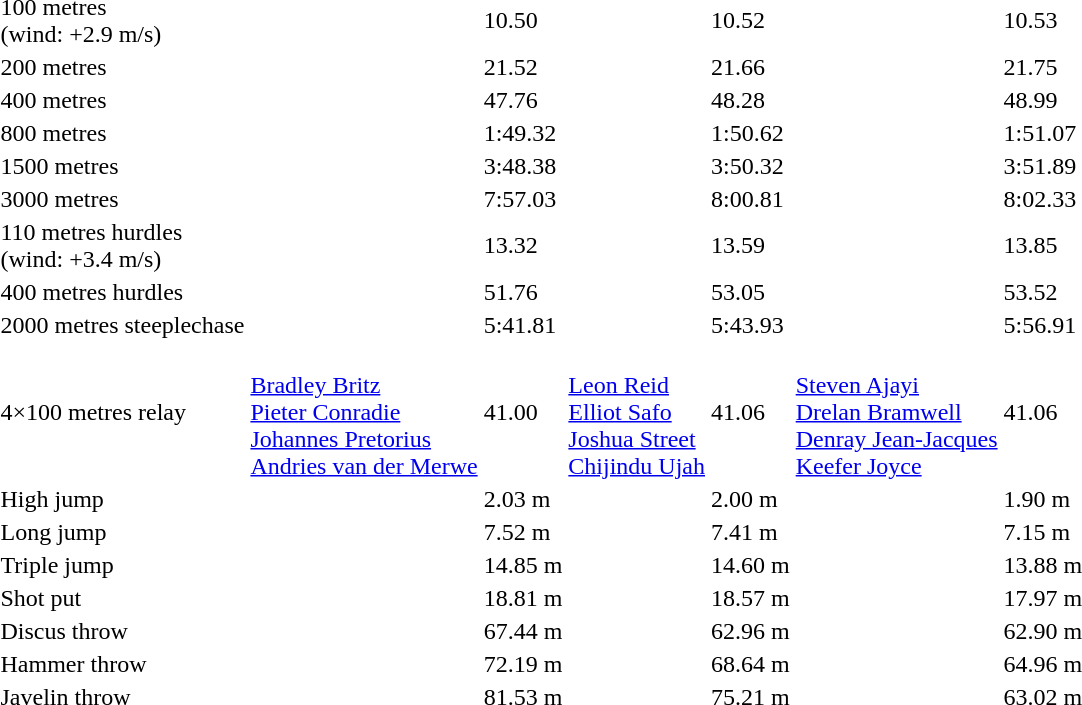<table>
<tr>
<td>100 metres<br>(wind: +2.9 m/s)</td>
<td></td>
<td>10.50 </td>
<td></td>
<td>10.52 </td>
<td></td>
<td>10.53 </td>
</tr>
<tr>
<td>200 metres</td>
<td></td>
<td>21.52 </td>
<td></td>
<td>21.66 </td>
<td></td>
<td>21.75 </td>
</tr>
<tr>
<td>400 metres</td>
<td></td>
<td>47.76</td>
<td></td>
<td>48.28</td>
<td></td>
<td>48.99</td>
</tr>
<tr>
<td>800 metres</td>
<td></td>
<td>1:49.32 </td>
<td></td>
<td>1:50.62</td>
<td></td>
<td>1:51.07</td>
</tr>
<tr>
<td>1500 metres</td>
<td></td>
<td>3:48.38</td>
<td></td>
<td>3:50.32</td>
<td></td>
<td>3:51.89</td>
</tr>
<tr>
<td>3000 metres</td>
<td></td>
<td>7:57.03 </td>
<td></td>
<td>8:00.81</td>
<td></td>
<td>8:02.33</td>
</tr>
<tr>
<td>110 metres hurdles<br>(wind: +3.4 m/s)</td>
<td></td>
<td>13.32 </td>
<td></td>
<td>13.59 </td>
<td></td>
<td>13.85 </td>
</tr>
<tr>
<td>400 metres hurdles</td>
<td></td>
<td>51.76 </td>
<td></td>
<td>53.05</td>
<td></td>
<td>53.52</td>
</tr>
<tr>
<td>2000 metres steeplechase</td>
<td></td>
<td>5:41.81 </td>
<td></td>
<td>5:43.93</td>
<td></td>
<td>5:56.91</td>
</tr>
<tr>
<td>4×100 metres relay</td>
<td><br><a href='#'>Bradley Britz</a><br><a href='#'>Pieter Conradie</a><br><a href='#'>Johannes Pretorius</a><br><a href='#'>Andries van der Merwe</a></td>
<td>41.00</td>
<td><br><a href='#'>Leon Reid</a><br><a href='#'>Elliot Safo</a><br><a href='#'>Joshua Street</a><br><a href='#'>Chijindu Ujah</a></td>
<td>41.06</td>
<td><br><a href='#'>Steven Ajayi</a><br><a href='#'>Drelan Bramwell</a><br><a href='#'>Denray Jean-Jacques</a><br><a href='#'>Keefer Joyce</a></td>
<td>41.06</td>
</tr>
<tr>
<td>High jump</td>
<td></td>
<td>2.03 m</td>
<td></td>
<td>2.00 m</td>
<td></td>
<td>1.90 m</td>
</tr>
<tr>
<td>Long jump</td>
<td></td>
<td>7.52 m </td>
<td></td>
<td>7.41 m </td>
<td></td>
<td>7.15 m </td>
</tr>
<tr>
<td>Triple jump</td>
<td></td>
<td>14.85 m</td>
<td></td>
<td>14.60 m</td>
<td></td>
<td>13.88 m</td>
</tr>
<tr>
<td>Shot put</td>
<td></td>
<td>18.81 m </td>
<td></td>
<td>18.57 m</td>
<td></td>
<td>17.97 m</td>
</tr>
<tr>
<td>Discus throw</td>
<td></td>
<td>67.44 m </td>
<td></td>
<td>62.96 m</td>
<td></td>
<td>62.90 m</td>
</tr>
<tr>
<td>Hammer throw</td>
<td></td>
<td>72.19 m </td>
<td></td>
<td>68.64 m</td>
<td></td>
<td>64.96 m</td>
</tr>
<tr>
<td>Javelin throw</td>
<td></td>
<td>81.53 m </td>
<td></td>
<td>75.21 m</td>
<td></td>
<td>63.02 m</td>
</tr>
</table>
